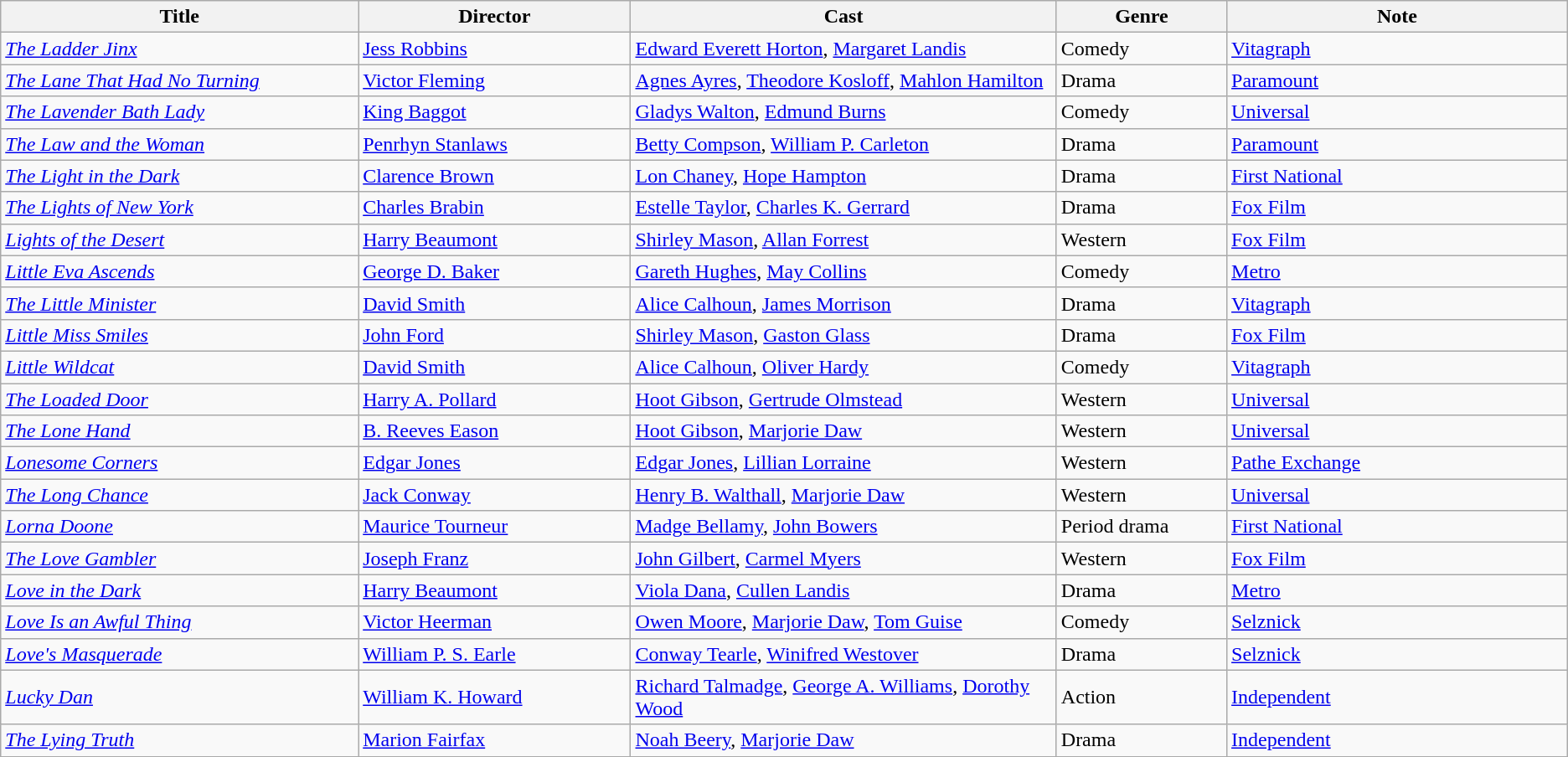<table class="wikitable">
<tr>
<th style="width:21%;">Title</th>
<th style="width:16%;">Director</th>
<th style="width:25%;">Cast</th>
<th style="width:10%;">Genre</th>
<th style="width:20%;">Note</th>
</tr>
<tr>
<td><em><a href='#'>The Ladder Jinx</a></em></td>
<td><a href='#'>Jess Robbins</a></td>
<td><a href='#'>Edward Everett Horton</a>, <a href='#'>Margaret Landis</a></td>
<td>Comedy</td>
<td><a href='#'>Vitagraph</a></td>
</tr>
<tr>
<td><em><a href='#'>The Lane That Had No Turning</a></em></td>
<td><a href='#'>Victor Fleming</a></td>
<td><a href='#'>Agnes Ayres</a>, <a href='#'>Theodore Kosloff</a>, <a href='#'>Mahlon Hamilton</a></td>
<td>Drama</td>
<td><a href='#'>Paramount</a></td>
</tr>
<tr>
<td><em><a href='#'>The Lavender Bath Lady</a></em></td>
<td><a href='#'>King Baggot</a></td>
<td><a href='#'>Gladys Walton</a>, <a href='#'>Edmund Burns</a></td>
<td>Comedy</td>
<td><a href='#'>Universal</a></td>
</tr>
<tr>
<td><em><a href='#'>The Law and the Woman</a></em></td>
<td><a href='#'>Penrhyn Stanlaws</a></td>
<td><a href='#'>Betty Compson</a>, <a href='#'>William P. Carleton</a></td>
<td>Drama</td>
<td><a href='#'>Paramount</a></td>
</tr>
<tr>
<td><em><a href='#'>The Light in the Dark</a></em></td>
<td><a href='#'>Clarence Brown</a></td>
<td><a href='#'>Lon Chaney</a>, <a href='#'>Hope Hampton</a></td>
<td>Drama</td>
<td><a href='#'>First National</a></td>
</tr>
<tr>
<td><em><a href='#'>The Lights of New York</a></em></td>
<td><a href='#'>Charles Brabin</a></td>
<td><a href='#'>Estelle Taylor</a>, <a href='#'>Charles K. Gerrard</a></td>
<td>Drama</td>
<td><a href='#'>Fox Film</a></td>
</tr>
<tr>
<td><em><a href='#'>Lights of the Desert</a></em></td>
<td><a href='#'>Harry Beaumont</a></td>
<td><a href='#'>Shirley Mason</a>, <a href='#'>Allan Forrest</a></td>
<td>Western</td>
<td><a href='#'>Fox Film</a></td>
</tr>
<tr>
<td><em><a href='#'>Little Eva Ascends</a></em></td>
<td><a href='#'>George D. Baker</a></td>
<td><a href='#'>Gareth Hughes</a>, <a href='#'>May Collins</a></td>
<td>Comedy</td>
<td><a href='#'>Metro</a></td>
</tr>
<tr>
<td><em><a href='#'>The Little Minister</a></em></td>
<td><a href='#'>David Smith</a></td>
<td><a href='#'>Alice Calhoun</a>, <a href='#'>James Morrison</a></td>
<td>Drama</td>
<td><a href='#'>Vitagraph</a></td>
</tr>
<tr>
<td><em><a href='#'>Little Miss Smiles</a></em></td>
<td><a href='#'>John Ford</a></td>
<td><a href='#'>Shirley Mason</a>, <a href='#'>Gaston Glass</a></td>
<td>Drama</td>
<td><a href='#'>Fox Film</a></td>
</tr>
<tr>
<td><em><a href='#'>Little Wildcat</a></em></td>
<td><a href='#'>David Smith</a></td>
<td><a href='#'>Alice Calhoun</a>, <a href='#'>Oliver Hardy</a></td>
<td>Comedy</td>
<td><a href='#'>Vitagraph</a></td>
</tr>
<tr>
<td><em><a href='#'>The Loaded Door</a></em></td>
<td><a href='#'>Harry A. Pollard</a></td>
<td><a href='#'>Hoot Gibson</a>, <a href='#'>Gertrude Olmstead</a></td>
<td>Western</td>
<td><a href='#'>Universal</a></td>
</tr>
<tr>
<td><em><a href='#'>The Lone Hand</a></em></td>
<td><a href='#'>B. Reeves Eason</a></td>
<td><a href='#'>Hoot Gibson</a>, <a href='#'>Marjorie Daw</a></td>
<td>Western</td>
<td><a href='#'>Universal</a></td>
</tr>
<tr>
<td><em><a href='#'>Lonesome Corners</a></em></td>
<td><a href='#'>Edgar Jones</a></td>
<td><a href='#'>Edgar Jones</a>, <a href='#'>Lillian Lorraine</a></td>
<td>Western</td>
<td><a href='#'>Pathe Exchange</a></td>
</tr>
<tr>
<td><em><a href='#'>The Long Chance</a></em></td>
<td><a href='#'>Jack Conway</a></td>
<td><a href='#'>Henry B. Walthall</a>, <a href='#'>Marjorie Daw</a></td>
<td>Western</td>
<td><a href='#'>Universal</a></td>
</tr>
<tr>
<td><em><a href='#'>Lorna Doone</a></em></td>
<td><a href='#'>Maurice Tourneur</a></td>
<td><a href='#'>Madge Bellamy</a>, <a href='#'>John Bowers</a></td>
<td>Period drama</td>
<td><a href='#'>First National</a></td>
</tr>
<tr>
<td><em><a href='#'>The Love Gambler</a></em></td>
<td><a href='#'>Joseph Franz</a></td>
<td><a href='#'>John Gilbert</a>, <a href='#'>Carmel Myers</a></td>
<td>Western</td>
<td><a href='#'>Fox Film</a></td>
</tr>
<tr>
<td><em><a href='#'>Love in the Dark</a></em></td>
<td><a href='#'>Harry Beaumont</a></td>
<td><a href='#'>Viola Dana</a>, <a href='#'>Cullen Landis</a></td>
<td>Drama</td>
<td><a href='#'>Metro</a></td>
</tr>
<tr>
<td><em><a href='#'>Love Is an Awful Thing</a></em></td>
<td><a href='#'>Victor Heerman</a></td>
<td><a href='#'>Owen Moore</a>, <a href='#'>Marjorie Daw</a>, <a href='#'>Tom Guise</a></td>
<td>Comedy</td>
<td><a href='#'>Selznick</a></td>
</tr>
<tr>
<td><em><a href='#'>Love's Masquerade</a></em></td>
<td><a href='#'>William P. S. Earle</a></td>
<td><a href='#'>Conway Tearle</a>, <a href='#'>Winifred Westover</a></td>
<td>Drama</td>
<td><a href='#'>Selznick</a></td>
</tr>
<tr>
<td><em><a href='#'>Lucky Dan</a></em></td>
<td><a href='#'>William K. Howard</a></td>
<td><a href='#'>Richard Talmadge</a>, <a href='#'>George A. Williams</a>, <a href='#'>Dorothy Wood</a></td>
<td>Action</td>
<td><a href='#'>Independent</a></td>
</tr>
<tr>
<td><em><a href='#'>The Lying Truth</a></em></td>
<td><a href='#'>Marion Fairfax</a></td>
<td><a href='#'>Noah Beery</a>, <a href='#'>Marjorie Daw</a></td>
<td>Drama</td>
<td><a href='#'>Independent</a></td>
</tr>
<tr>
</tr>
</table>
